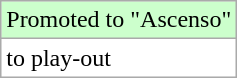<table class="wikitable">
<tr width=10px bgcolor="#ccffcc">
<td>Promoted to "Ascenso"</td>
</tr>
<tr width=10px bgcolor="#ffffff">
<td>to play-out</td>
</tr>
</table>
